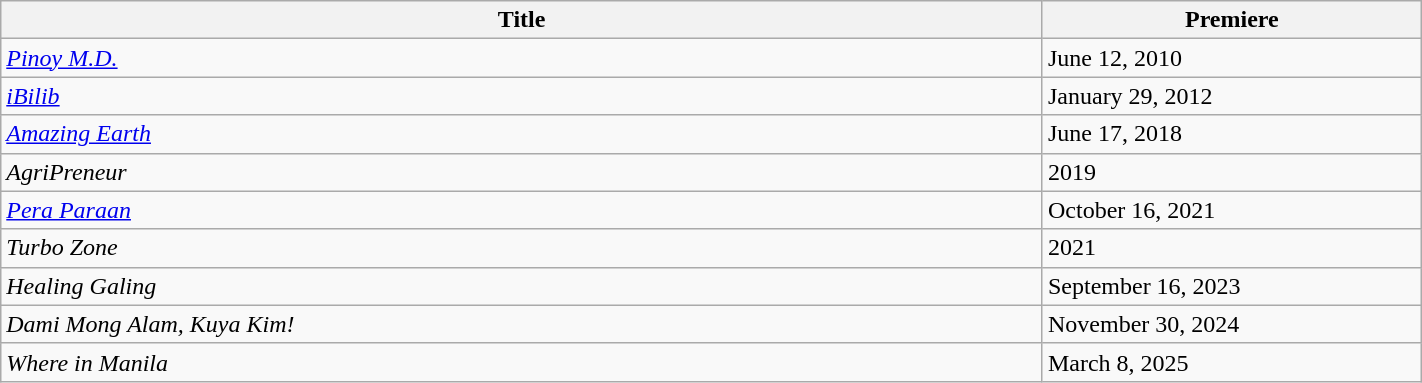<table class="wikitable sortable" width="75%">
<tr>
<th style="width:55%;">Title</th>
<th style="width:20%;">Premiere</th>
</tr>
<tr>
<td><em><a href='#'>Pinoy M.D.</a></em></td>
<td>June 12, 2010</td>
</tr>
<tr>
<td><em><a href='#'>iBilib</a></em></td>
<td>January 29, 2012</td>
</tr>
<tr>
<td><em><a href='#'>Amazing Earth</a></em></td>
<td>June 17, 2018</td>
</tr>
<tr>
<td><em>AgriPreneur</em></td>
<td>2019</td>
</tr>
<tr>
<td><em><a href='#'>Pera Paraan</a></em></td>
<td>October 16, 2021</td>
</tr>
<tr>
<td><em>Turbo Zone</em></td>
<td>2021</td>
</tr>
<tr>
<td><em>Healing Galing</em></td>
<td>September 16, 2023</td>
</tr>
<tr>
<td><em>Dami Mong Alam, Kuya Kim!</em></td>
<td>November 30, 2024</td>
</tr>
<tr>
<td><em>Where in Manila</em></td>
<td>March 8, 2025</td>
</tr>
</table>
